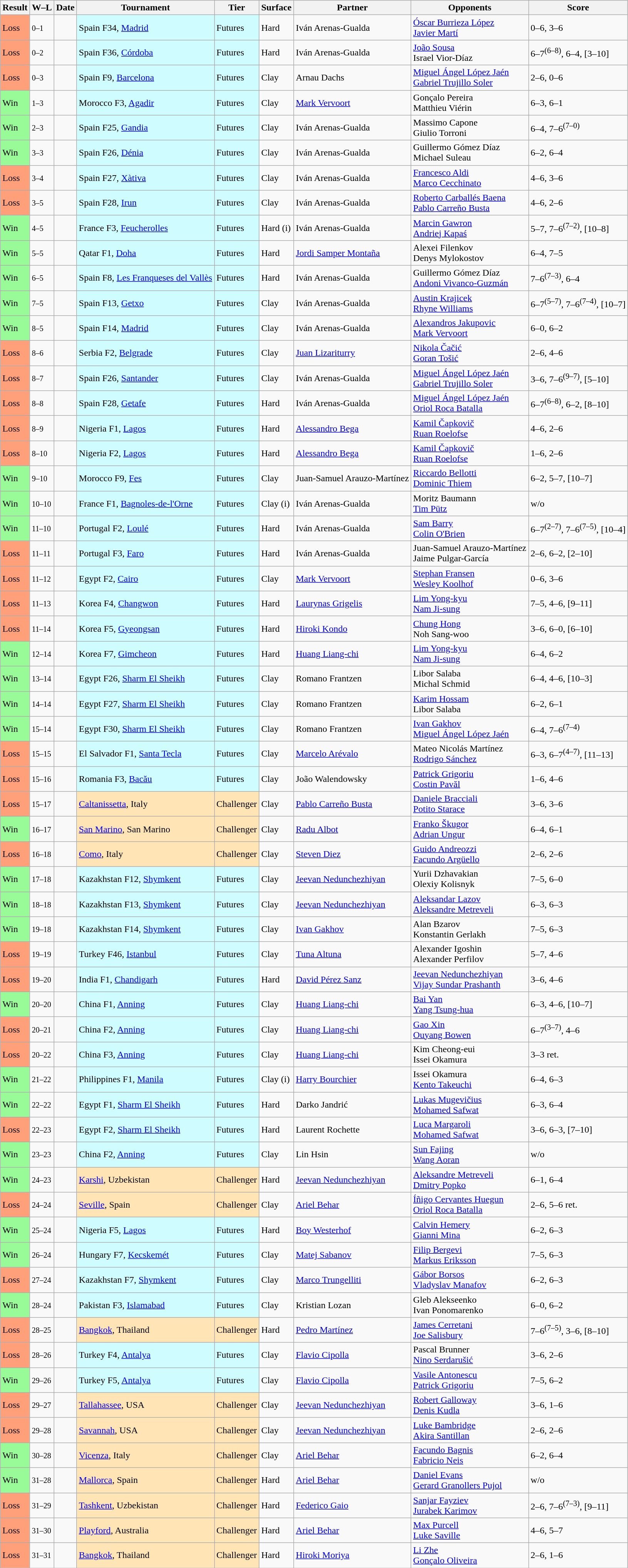<table class="sortable wikitable">
<tr>
<th>Result</th>
<th class="unsortable">W–L</th>
<th>Date</th>
<th>Tournament</th>
<th>Tier</th>
<th>Surface</th>
<th>Partner</th>
<th>Opponents</th>
<th class="unsortable">Score</th>
</tr>
<tr>
<td bgcolor=#FFA07A>Loss</td>
<td><small>0–1</small></td>
<td></td>
<td style="background:#cffcff;">Spain F34, <a href='#'>Madrid</a></td>
<td style="background:#cffcff;">Futures</td>
<td>Hard</td>
<td> Iván Arenas-Gualda</td>
<td> <a href='#'>Óscar Burrieza López</a><br> <a href='#'>Javier Martí</a></td>
<td>0–6, 3–6</td>
</tr>
<tr>
<td bgcolor=#FFA07A>Loss</td>
<td><small>0–2</small></td>
<td></td>
<td style="background:#cffcff;">Spain F36, <a href='#'>Córdoba</a></td>
<td style="background:#cffcff;">Futures</td>
<td>Hard</td>
<td> Iván Arenas-Gualda</td>
<td> <a href='#'>João Sousa</a><br> Israel Vior-Díaz</td>
<td>6–7<sup>(6–8)</sup>, 6–4, [3–10]</td>
</tr>
<tr>
<td bgcolor=#FFA07A>Loss</td>
<td><small>0–3</small></td>
<td></td>
<td style="background:#cffcff;">Spain F9, <a href='#'>Barcelona</a></td>
<td style="background:#cffcff;">Futures</td>
<td>Clay</td>
<td> Arnau Dachs</td>
<td> <a href='#'>Miguel Ángel López Jaén</a><br> <a href='#'>Gabriel Trujillo Soler</a></td>
<td>2–6, 0–6</td>
</tr>
<tr>
<td bgcolor=98FB98>Win</td>
<td><small>1–3</small></td>
<td></td>
<td style="background:#cffcff;">Morocco F3, <a href='#'>Agadir</a></td>
<td style="background:#cffcff;">Futures</td>
<td>Clay</td>
<td> <a href='#'>Mark Vervoort</a></td>
<td> Gonçalo Pereira<br> Matthieu Viérin</td>
<td>6–3, 6–1</td>
</tr>
<tr>
<td bgcolor=98FB98>Win</td>
<td><small>2–3</small></td>
<td></td>
<td style="background:#cffcff;">Spain F25, <a href='#'>Gandia</a></td>
<td style="background:#cffcff;">Futures</td>
<td>Clay</td>
<td> Iván Arenas-Gualda</td>
<td> Massimo Capone<br> Giulio Torroni</td>
<td>6–4, 7–6<sup>(7–0)</sup></td>
</tr>
<tr>
<td bgcolor=98FB98>Win</td>
<td><small>3–3</small></td>
<td></td>
<td style="background:#cffcff;">Spain F26, <a href='#'>Dénia</a></td>
<td style="background:#cffcff;">Futures</td>
<td>Clay</td>
<td> Iván Arenas-Gualda</td>
<td> Guillermo Gómez Díaz<br> Michael Suleau</td>
<td>6–2, 6–4</td>
</tr>
<tr>
<td bgcolor=#FFA07A>Loss</td>
<td><small>3–4</small></td>
<td></td>
<td style="background:#cffcff;">Spain F27, <a href='#'>Xàtiva</a></td>
<td style="background:#cffcff;">Futures</td>
<td>Clay</td>
<td> Iván Arenas-Gualda</td>
<td> <a href='#'>Francesco Aldi</a><br> <a href='#'>Marco Cecchinato</a></td>
<td>4–6, 3–6</td>
</tr>
<tr>
<td bgcolor=#FFA07A>Loss</td>
<td><small>3–5</small></td>
<td></td>
<td style="background:#cffcff;">Spain F28, <a href='#'>Irun</a></td>
<td style="background:#cffcff;">Futures</td>
<td>Clay</td>
<td> Iván Arenas-Gualda</td>
<td> <a href='#'>Roberto Carballés Baena</a><br> <a href='#'>Pablo Carreño Busta</a></td>
<td>4–6, 2–6</td>
</tr>
<tr>
<td bgcolor=98FB98>Win</td>
<td><small>4–5</small></td>
<td></td>
<td style="background:#cffcff;">France F3, <a href='#'>Feucherolles</a></td>
<td style="background:#cffcff;">Futures</td>
<td>Hard (i)</td>
<td> Iván Arenas-Gualda</td>
<td> <a href='#'>Marcin Gawron</a><br> <a href='#'>Andriej Kapaś</a></td>
<td>5–7, 7–6<sup>(7–2)</sup>, [10–8]</td>
</tr>
<tr>
<td bgcolor=98FB98>Win</td>
<td><small>5–5</small></td>
<td></td>
<td style="background:#cffcff;">Qatar F1, <a href='#'>Doha</a></td>
<td style="background:#cffcff;">Futures</td>
<td>Hard</td>
<td> <a href='#'>Jordi Samper Montaña</a></td>
<td> Alexei Filenkov<br> Denys Mylokostov</td>
<td>6–4, 7–5</td>
</tr>
<tr>
<td bgcolor=98FB98>Win</td>
<td><small>6–5</small></td>
<td></td>
<td style="background:#cffcff;">Spain F8, <a href='#'>Les Franqueses del Vallès</a></td>
<td style="background:#cffcff;">Futures</td>
<td>Hard</td>
<td> Iván Arenas-Gualda</td>
<td> Guillermo Gómez Díaz<br> <a href='#'>Andoni Vivanco-Guzmán</a></td>
<td>7–6<sup>(7–3)</sup>, 6–4</td>
</tr>
<tr>
<td bgcolor=98FB98>Win</td>
<td><small>7–5</small></td>
<td></td>
<td style="background:#cffcff;">Spain F13, <a href='#'>Getxo</a></td>
<td style="background:#cffcff;">Futures</td>
<td>Clay</td>
<td> Iván Arenas-Gualda</td>
<td> <a href='#'>Austin Krajicek</a><br> <a href='#'>Rhyne Williams</a></td>
<td>6–7<sup>(5–7)</sup>, 7–6<sup>(7–4)</sup>, [10–7]</td>
</tr>
<tr>
<td bgcolor=98FB98>Win</td>
<td><small>8–5</small></td>
<td></td>
<td style="background:#cffcff;">Spain F14, <a href='#'>Madrid</a></td>
<td style="background:#cffcff;">Futures</td>
<td>Clay</td>
<td> Iván Arenas-Gualda</td>
<td> <a href='#'>Alexandros Jakupovic</a><br> <a href='#'>Mark Vervoort</a></td>
<td>6–0, 6–2</td>
</tr>
<tr>
<td bgcolor=#FFA07A>Loss</td>
<td><small>8–6</small></td>
<td></td>
<td style="background:#cffcff;">Serbia F2, <a href='#'>Belgrade</a></td>
<td style="background:#cffcff;">Futures</td>
<td>Clay</td>
<td> <a href='#'>Juan Lizariturry</a></td>
<td> <a href='#'>Nikola Čačić</a><br> <a href='#'>Goran Tošić</a></td>
<td>2–6, 4–6</td>
</tr>
<tr>
<td bgcolor=#FFA07A>Loss</td>
<td><small>8–7</small></td>
<td></td>
<td style="background:#cffcff;">Spain F26, <a href='#'>Santander</a></td>
<td style="background:#cffcff;">Futures</td>
<td>Clay</td>
<td> Iván Arenas-Gualda</td>
<td> <a href='#'>Miguel Ángel López Jaén</a><br> <a href='#'>Gabriel Trujillo Soler</a></td>
<td>3–6, 7–6<sup>(9–7)</sup>, [5–10]</td>
</tr>
<tr>
<td bgcolor=#FFA07A>Loss</td>
<td><small>8–8</small></td>
<td></td>
<td style="background:#cffcff;">Spain F28, <a href='#'>Getafe</a></td>
<td style="background:#cffcff;">Futures</td>
<td>Hard</td>
<td> Iván Arenas-Gualda</td>
<td> <a href='#'>Miguel Ángel López Jaén</a><br> <a href='#'>Oriol Roca Batalla</a></td>
<td>6–7<sup>(6–8)</sup>, 6–2, [8–10]</td>
</tr>
<tr>
<td bgcolor=#FFA07A>Loss</td>
<td><small>8–9</small></td>
<td></td>
<td style="background:#cffcff;">Nigeria F1, <a href='#'>Lagos</a></td>
<td style="background:#cffcff;">Futures</td>
<td>Hard</td>
<td> <a href='#'>Alessandro Bega</a></td>
<td> <a href='#'>Kamil Čapkovič</a><br> <a href='#'>Ruan Roelofse</a></td>
<td>4–6, 2–6</td>
</tr>
<tr>
<td bgcolor=#FFA07A>Loss</td>
<td><small>8–10</small></td>
<td></td>
<td style="background:#cffcff;">Nigeria F2, <a href='#'>Lagos</a></td>
<td style="background:#cffcff;">Futures</td>
<td>Hard</td>
<td> <a href='#'>Alessandro Bega</a></td>
<td> <a href='#'>Kamil Čapkovič</a><br> <a href='#'>Ruan Roelofse</a></td>
<td>1–6, 2–6</td>
</tr>
<tr>
<td bgcolor=98FB98>Win</td>
<td><small>9–10</small></td>
<td></td>
<td style="background:#cffcff;">Morocco F9, <a href='#'>Fes</a></td>
<td style="background:#cffcff;">Futures</td>
<td>Clay</td>
<td> Juan-Samuel Arauzo-Martínez</td>
<td> <a href='#'>Riccardo Bellotti</a><br> <a href='#'>Dominic Thiem</a></td>
<td>6–2, 5–7, [10–7]</td>
</tr>
<tr>
<td bgcolor=98FB98>Win</td>
<td><small>10–10</small></td>
<td></td>
<td style="background:#cffcff;">France F1, <a href='#'>Bagnoles-de-l'Orne</a></td>
<td style="background:#cffcff;">Futures</td>
<td>Clay (i)</td>
<td> Iván Arenas-Gualda</td>
<td> Moritz Baumann<br> <a href='#'>Tim Pütz</a></td>
<td>w/o</td>
</tr>
<tr>
<td bgcolor=98FB98>Win</td>
<td><small>11–10</small></td>
<td></td>
<td style="background:#cffcff;">Portugal F2, <a href='#'>Loulé</a></td>
<td style="background:#cffcff;">Futures</td>
<td>Hard</td>
<td> Iván Arenas-Gualda</td>
<td> <a href='#'>Sam Barry</a><br> <a href='#'>Colin O'Brien</a></td>
<td>6–7<sup>(2–7)</sup>, 7–6<sup>(7–5)</sup>, [10–4]</td>
</tr>
<tr>
<td bgcolor=#FFA07A>Loss</td>
<td><small>11–11</small></td>
<td></td>
<td style="background:#cffcff;">Portugal F3, <a href='#'>Faro</a></td>
<td style="background:#cffcff;">Futures</td>
<td>Hard</td>
<td> Iván Arenas-Gualda</td>
<td> Juan-Samuel Arauzo-Martínez <br> Jaime Pulgar-García</td>
<td>2–6, 6–2, [2–10]</td>
</tr>
<tr>
<td bgcolor=#FFA07A>Loss</td>
<td><small>11–12</small></td>
<td></td>
<td style="background:#cffcff;">Egypt F2, <a href='#'>Cairo</a></td>
<td style="background:#cffcff;">Futures</td>
<td>Clay</td>
<td> <a href='#'>Mark Vervoort</a></td>
<td> <a href='#'>Stephan Fransen</a><br> <a href='#'>Wesley Koolhof</a></td>
<td>0–6, 3–6</td>
</tr>
<tr>
<td bgcolor=#FFA07A>Loss</td>
<td><small>11–13</small></td>
<td></td>
<td style="background:#cffcff;">Korea F4, <a href='#'>Changwon</a></td>
<td style="background:#cffcff;">Futures</td>
<td>Hard</td>
<td> <a href='#'>Laurynas Grigelis</a></td>
<td> <a href='#'>Lim Yong-kyu</a><br> <a href='#'>Nam Ji-sung</a></td>
<td>7–5, 4–6, [9–11]</td>
</tr>
<tr>
<td bgcolor=#FFA07A>Loss</td>
<td><small>11–14</small></td>
<td></td>
<td style="background:#cffcff;">Korea F5, <a href='#'>Gyeongsan</a></td>
<td style="background:#cffcff;">Futures</td>
<td>Hard</td>
<td> <a href='#'>Hiroki Kondo</a></td>
<td> <a href='#'>Chung Hong</a><br> Noh Sang-woo</td>
<td>3–6, 6–0, [6–10]</td>
</tr>
<tr>
<td bgcolor=98FB98>Win</td>
<td><small>12–14</small></td>
<td></td>
<td style="background:#cffcff;">Korea F7, <a href='#'>Gimcheon</a></td>
<td style="background:#cffcff;">Futures</td>
<td>Hard</td>
<td> <a href='#'>Huang Liang-chi</a></td>
<td> <a href='#'>Lim Yong-kyu</a><br> <a href='#'>Nam Ji-sung</a></td>
<td>6–4, 6–2</td>
</tr>
<tr>
<td bgcolor=98FB98>Win</td>
<td><small>13–14</small></td>
<td></td>
<td style="background:#cffcff;">Egypt F26, <a href='#'>Sharm El Sheikh</a></td>
<td style="background:#cffcff;">Futures</td>
<td>Clay</td>
<td> Romano Frantzen</td>
<td> Libor Salaba<br> Michal Schmid</td>
<td>6–4, 4–6, [10–3]</td>
</tr>
<tr>
<td bgcolor=98FB98>Win</td>
<td><small>14–14</small></td>
<td></td>
<td style="background:#cffcff;">Egypt F27, <a href='#'>Sharm El Sheikh</a></td>
<td style="background:#cffcff;">Futures</td>
<td>Clay</td>
<td> Romano Frantzen</td>
<td> <a href='#'>Karim Hossam</a><br> Libor Salaba</td>
<td>6–2, 6–1</td>
</tr>
<tr>
<td bgcolor=98FB98>Win</td>
<td><small>15–14</small></td>
<td></td>
<td style="background:#cffcff;">Egypt F30, <a href='#'>Sharm El Sheikh</a></td>
<td style="background:#cffcff;">Futures</td>
<td>Clay</td>
<td> Romano Frantzen</td>
<td> <a href='#'>Ivan Gakhov</a><br> <a href='#'>Miguel Ángel López Jaén</a></td>
<td>6–4, 7–6<sup>(7–4)</sup></td>
</tr>
<tr>
<td bgcolor=#FFA07A>Loss</td>
<td><small>15–15</small></td>
<td></td>
<td style="background:#cffcff;">El Salvador F1, <a href='#'>Santa Tecla</a></td>
<td style="background:#cffcff;">Futures</td>
<td>Clay</td>
<td> <a href='#'>Marcelo Arévalo</a></td>
<td> Mateo Nicolás Martínez<br> <a href='#'>Rodrigo Sánchez</a></td>
<td>6–3, 6–7<sup>(4–7)</sup>, [11–13]</td>
</tr>
<tr>
<td bgcolor=#FFA07A>Loss</td>
<td><small>15–16</small></td>
<td></td>
<td style="background:#cffcff;">Romania F3, <a href='#'>Bacău</a></td>
<td style="background:#cffcff;">Futures</td>
<td>Clay</td>
<td> João Walendowsky</td>
<td> <a href='#'>Patrick Grigoriu</a><br> <a href='#'>Costin Pavăl</a></td>
<td>1–6, 4–6</td>
</tr>
<tr>
<td bgcolor=#FFA07A>Loss</td>
<td><small>15–17</small></td>
<td><a href='#'></a></td>
<td style="background:moccasin;"><a href='#'>Caltanissetta</a>, Italy</td>
<td style="background:moccasin;">Challenger</td>
<td>Clay</td>
<td> <a href='#'>Pablo Carreño Busta</a></td>
<td> <a href='#'>Daniele Bracciali</a><br> <a href='#'>Potito Starace</a></td>
<td>3–6, 3–6</td>
</tr>
<tr>
<td bgcolor=98FB98>Win</td>
<td><small>16–17</small></td>
<td><a href='#'></a></td>
<td style="background:moccasin;"><a href='#'>San Marino</a>, San Marino</td>
<td style="background:moccasin;">Challenger</td>
<td>Clay</td>
<td> <a href='#'>Radu Albot</a></td>
<td> <a href='#'>Franko Škugor</a><br> <a href='#'>Adrian Ungur</a></td>
<td>6–4, 6–1</td>
</tr>
<tr>
<td bgcolor=#FFA07A>Loss</td>
<td><small>16–18</small></td>
<td><a href='#'></a></td>
<td style="background:moccasin;"><a href='#'>Como</a>, Italy</td>
<td style="background:moccasin;">Challenger</td>
<td>Clay</td>
<td> <a href='#'>Steven Diez</a></td>
<td> <a href='#'>Guido Andreozzi</a><br> <a href='#'>Facundo Argüello</a></td>
<td>2–6, 2–6</td>
</tr>
<tr>
<td bgcolor=98FB98>Win</td>
<td><small>17–18</small></td>
<td></td>
<td style="background:#cffcff;">Kazakhstan F12, <a href='#'>Shymkent</a></td>
<td style="background:#cffcff;">Futures</td>
<td>Clay</td>
<td> <a href='#'>Jeevan Nedunchezhiyan</a></td>
<td> Yurii Dzhavakian<br> Olexiy Kolisnyk</td>
<td>7–5, 6–0</td>
</tr>
<tr>
<td bgcolor=98FB98>Win</td>
<td><small>18–18</small></td>
<td></td>
<td style="background:#cffcff;">Kazakhstan F13, <a href='#'>Shymkent</a></td>
<td style="background:#cffcff;">Futures</td>
<td>Clay</td>
<td> <a href='#'>Jeevan Nedunchezhiyan</a></td>
<td> <a href='#'>Aleksandar Lazov</a><br> <a href='#'>Aleksandre Metreveli</a></td>
<td>6–3, 6–3</td>
</tr>
<tr>
<td bgcolor=98FB98>Win</td>
<td><small>19–18</small></td>
<td></td>
<td style="background:#cffcff;">Kazakhstan F14, <a href='#'>Shymkent</a></td>
<td style="background:#cffcff;">Futures</td>
<td>Clay</td>
<td> <a href='#'>Ivan Gakhov</a></td>
<td> Alan Bzarov<br> Konstantin Gerlakh</td>
<td>7–5, 6–3</td>
</tr>
<tr>
<td bgcolor=#FFA07A>Loss</td>
<td><small>19–19</small></td>
<td></td>
<td style="background:#cffcff;">Turkey F46, <a href='#'>Istanbul</a></td>
<td style="background:#cffcff;">Futures</td>
<td>Clay</td>
<td> <a href='#'>Tuna Altuna</a></td>
<td> Alexander Igoshin<br> Alexander Perfilov</td>
<td>5–7, 4–6</td>
</tr>
<tr>
<td bgcolor=#FFA07A>Loss</td>
<td><small>19–20</small></td>
<td></td>
<td style="background:#cffcff;">India F1, <a href='#'>Chandigarh</a></td>
<td style="background:#cffcff;">Futures</td>
<td>Hard</td>
<td> <a href='#'>David Pérez Sanz</a></td>
<td> <a href='#'>Jeevan Nedunchezhiyan</a><br> <a href='#'>Vijay Sundar Prashanth</a></td>
<td>3–6, 4–6</td>
</tr>
<tr>
<td bgcolor=98FB98>Win</td>
<td><small>20–20</small></td>
<td></td>
<td style="background:#cffcff;">China F1, <a href='#'>Anning</a></td>
<td style="background:#cffcff;">Futures</td>
<td>Clay</td>
<td> <a href='#'>Huang Liang-chi</a></td>
<td> <a href='#'>Bai Yan</a><br> <a href='#'>Yang Tsung-hua</a></td>
<td>6–3, 4–6, [10–7]</td>
</tr>
<tr>
<td bgcolor=#FFA07A>Loss</td>
<td><small>20–21</small></td>
<td></td>
<td style="background:#cffcff;">China F2, <a href='#'>Anning</a></td>
<td style="background:#cffcff;">Futures</td>
<td>Clay</td>
<td> <a href='#'>Huang Liang-chi</a></td>
<td> <a href='#'>Gao Xin</a><br> <a href='#'>Ouyang Bowen</a></td>
<td>6–7<sup>(3–7)</sup>, 4–6</td>
</tr>
<tr>
<td bgcolor=#FFA07A>Loss</td>
<td><small>20–22</small></td>
<td></td>
<td style="background:#cffcff;">China F3, <a href='#'>Anning</a></td>
<td style="background:#cffcff;">Futures</td>
<td>Clay</td>
<td> <a href='#'>Huang Liang-chi</a></td>
<td> Kim Cheong-eui<br> Issei Okamura</td>
<td>3–3 ret.</td>
</tr>
<tr>
<td bgcolor=98FB98>Win</td>
<td><small>21–22</small></td>
<td></td>
<td style="background:#cffcff;">Philippines F1, <a href='#'>Manila</a></td>
<td style="background:#cffcff;">Futures</td>
<td>Clay (i)</td>
<td> <a href='#'>Harry Bourchier</a></td>
<td> Issei Okamura <br> <a href='#'>Kento Takeuchi</a></td>
<td>6–4, 6–3</td>
</tr>
<tr>
<td bgcolor=98FB98>Win</td>
<td><small>22–22</small></td>
<td></td>
<td style="background:#cffcff;">Egypt F1, <a href='#'>Sharm El Sheikh</a></td>
<td style="background:#cffcff;">Futures</td>
<td>Hard</td>
<td> Darko Jandrić</td>
<td> <a href='#'>Lukas Mugevičius</a><br> <a href='#'>Mohamed Safwat</a></td>
<td>6–3, 6–4</td>
</tr>
<tr>
<td bgcolor=#FFA07A>Loss</td>
<td><small>22–23</small></td>
<td></td>
<td style="background:#cffcff;">Egypt F2, <a href='#'>Sharm El Sheikh</a></td>
<td style="background:#cffcff;">Futures</td>
<td>Hard</td>
<td> Laurent Rochette</td>
<td> <a href='#'>Luca Margaroli</a><br> <a href='#'>Mohamed Safwat</a></td>
<td>3–6, 6–3, [7–10]</td>
</tr>
<tr>
<td bgcolor=98FB98>Win</td>
<td><small>23–23</small></td>
<td></td>
<td style="background:#cffcff;">China F2, <a href='#'>Anning</a></td>
<td style="background:#cffcff;">Futures</td>
<td>Clay</td>
<td> Lin Hsin</td>
<td> <a href='#'>Sun Fajing</a><br> <a href='#'>Wang Aoran</a></td>
<td>w/o</td>
</tr>
<tr>
<td bgcolor=98FB98>Win</td>
<td><small>24–23</small></td>
<td><a href='#'></a></td>
<td style="background:moccasin;"><a href='#'>Karshi</a>, Uzbekistan</td>
<td style="background:moccasin;">Challenger</td>
<td>Hard</td>
<td> <a href='#'>Jeevan Nedunchezhiyan</a></td>
<td> <a href='#'>Aleksandre Metreveli</a><br> <a href='#'>Dmitry Popko</a></td>
<td>6–1, 6–4</td>
</tr>
<tr>
<td bgcolor=#FFA07A>Loss</td>
<td><small>24–24</small></td>
<td><a href='#'></a></td>
<td style="background:moccasin;"><a href='#'>Seville</a>, Spain</td>
<td style="background:moccasin;">Challenger</td>
<td>Clay</td>
<td> <a href='#'>Ariel Behar</a></td>
<td> <a href='#'>Íñigo Cervantes Huegun</a><br> <a href='#'>Oriol Roca Batalla</a></td>
<td>2–6, 5–6 ret.</td>
</tr>
<tr>
<td bgcolor=98FB98>Win</td>
<td><small>25–24</small></td>
<td></td>
<td style="background:#cffcff;">Nigeria F5, <a href='#'>Lagos</a></td>
<td style="background:#cffcff;">Futures</td>
<td>Hard</td>
<td> <a href='#'>Boy Westerhof</a></td>
<td> <a href='#'>Calvin Hemery</a><br> <a href='#'>Gianni Mina</a></td>
<td>6–2, 6–3</td>
</tr>
<tr>
<td bgcolor=98FB98>Win</td>
<td><small>26–24</small></td>
<td></td>
<td style="background:#cffcff;">Hungary F7, <a href='#'>Kecskemét</a></td>
<td style="background:#cffcff;">Futures</td>
<td>Clay</td>
<td> <a href='#'>Matej Sabanov</a></td>
<td> <a href='#'>Filip Bergevi</a><br> <a href='#'>Markus Eriksson</a></td>
<td>7–5, 6–3</td>
</tr>
<tr>
<td bgcolor=#FFA07A>Loss</td>
<td><small>27–24</small></td>
<td></td>
<td style="background:#cffcff;">Kazakhstan F7, <a href='#'>Shymkent</a></td>
<td style="background:#cffcff;">Futures</td>
<td>Clay</td>
<td> <a href='#'>Marco Trungelliti</a></td>
<td> <a href='#'>Gábor Borsos</a><br> <a href='#'>Vladyslav Manafov</a></td>
<td>6–2, 6–3</td>
</tr>
<tr>
<td bgcolor=98FB98>Win</td>
<td><small>28–24</small></td>
<td></td>
<td style="background:#cffcff;">Pakistan F3, <a href='#'>Islamabad</a></td>
<td style="background:#cffcff;">Futures</td>
<td>Clay</td>
<td> Kristian Lozan</td>
<td> Gleb Alekseenko<br> Ivan Ponomarenko</td>
<td>6–0, 6–2</td>
</tr>
<tr>
<td bgcolor=#FFA07A>Loss</td>
<td><small>28–25</small></td>
<td><a href='#'></a></td>
<td style="background:moccasin;"><a href='#'>Bangkok</a>, Thailand</td>
<td style="background:moccasin;">Challenger</td>
<td>Hard</td>
<td> <a href='#'>Pedro Martínez</a></td>
<td> <a href='#'>James Cerretani</a><br> <a href='#'>Joe Salisbury</a></td>
<td>7–6<sup>(7–5)</sup>, 3–6, [8–10]</td>
</tr>
<tr>
<td bgcolor=#FFA07A>Loss</td>
<td><small>28–26</small></td>
<td></td>
<td style="background:#cffcff;">Turkey F4, <a href='#'>Antalya</a></td>
<td style="background:#cffcff;">Futures</td>
<td>Clay</td>
<td> <a href='#'>Flavio Cipolla</a></td>
<td> Pascal Brunner<br> <a href='#'>Nino Serdarušić</a></td>
<td>3–6, 2–6</td>
</tr>
<tr>
<td bgcolor=98FB98>Win</td>
<td><small>29–26</small></td>
<td></td>
<td style="background:#cffcff;">Turkey F5, <a href='#'>Antalya</a></td>
<td style="background:#cffcff;">Futures</td>
<td>Clay</td>
<td> <a href='#'>Flavio Cipolla</a></td>
<td> <a href='#'>Vasile Antonescu</a><br> <a href='#'>Patrick Grigoriu</a></td>
<td>7–5, 6–2</td>
</tr>
<tr>
<td bgcolor=#FFA07A>Loss</td>
<td><small>29–27</small></td>
<td><a href='#'></a></td>
<td style="background:moccasin;"><a href='#'>Tallahassee</a>, USA</td>
<td style="background:moccasin;">Challenger</td>
<td>Clay</td>
<td> <a href='#'>Jeevan Nedunchezhiyan</a></td>
<td> <a href='#'>Robert Galloway</a><br> <a href='#'>Denis Kudla</a></td>
<td>3–6, 1–6</td>
</tr>
<tr>
<td bgcolor=#FFA07A>Loss</td>
<td><small>29–28</small></td>
<td><a href='#'></a></td>
<td style="background:moccasin;"><a href='#'>Savannah</a>, USA</td>
<td style="background:moccasin;">Challenger</td>
<td>Clay</td>
<td> <a href='#'>Jeevan Nedunchezhiyan</a></td>
<td> <a href='#'>Luke Bambridge</a><br> <a href='#'>Akira Santillan</a></td>
<td>2–6, 2–6</td>
</tr>
<tr>
<td bgcolor=98FB98>Win</td>
<td><small>30–28</small></td>
<td><a href='#'></a></td>
<td style="background:moccasin;"><a href='#'>Vicenza</a>, Italy</td>
<td style="background:moccasin;">Challenger</td>
<td>Clay</td>
<td> <a href='#'>Ariel Behar</a></td>
<td> <a href='#'>Facundo Bagnis</a><br> <a href='#'>Fabricio Neis</a></td>
<td>6–2, 6–4</td>
</tr>
<tr>
<td bgcolor=98FB98>Win</td>
<td><small>31–28</small></td>
<td><a href='#'></a></td>
<td style="background:moccasin;"><a href='#'>Mallorca</a>, Spain</td>
<td style="background:moccasin;">Challenger</td>
<td>Hard</td>
<td> <a href='#'>Ariel Behar</a></td>
<td> <a href='#'>Daniel Evans</a><br> <a href='#'>Gerard Granollers Pujol</a></td>
<td>w/o</td>
</tr>
<tr>
<td bgcolor=#FFA07A>Loss</td>
<td><small>31–29</small></td>
<td><a href='#'></a></td>
<td style="background:moccasin;"><a href='#'>Tashkent</a>, Uzbekistan</td>
<td style="background:moccasin;">Challenger</td>
<td>Hard</td>
<td> <a href='#'>Federico Gaio</a></td>
<td> <a href='#'>Sanjar Fayziev</a><br> <a href='#'>Jurabek Karimov</a></td>
<td>2–6, 7–6<sup>(7–3)</sup>, [9–11]</td>
</tr>
<tr>
<td bgcolor=#FFA07A>Loss</td>
<td><small>31–30</small></td>
<td><a href='#'></a></td>
<td style="background:moccasin;"><a href='#'>Playford</a>, Australia</td>
<td style="background:moccasin;">Challenger</td>
<td>Hard</td>
<td> <a href='#'>Ariel Behar</a></td>
<td> <a href='#'>Max Purcell</a><br> <a href='#'>Luke Saville</a></td>
<td>4–6, 5–7</td>
</tr>
<tr>
<td bgcolor=#FFA07A>Loss</td>
<td><small>31–31</small></td>
<td><a href='#'></a></td>
<td style="background:moccasin;"><a href='#'>Bangkok</a>, Thailand</td>
<td style="background:moccasin;">Challenger</td>
<td>Hard</td>
<td> <a href='#'>Hiroki Moriya</a></td>
<td> <a href='#'>Li Zhe</a><br> <a href='#'>Gonçalo Oliveira</a></td>
<td>2–6, 1–6</td>
</tr>
</table>
